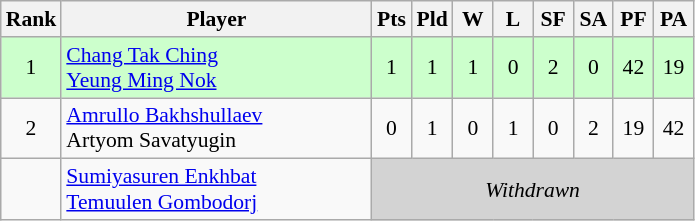<table class=wikitable style="text-align:center; font-size:90%">
<tr>
<th width="20">Rank</th>
<th width="200">Player</th>
<th width="20">Pts</th>
<th width="20">Pld</th>
<th width="20">W</th>
<th width="20">L</th>
<th width="20">SF</th>
<th width="20">SA</th>
<th width="20">PF</th>
<th width="20">PA</th>
</tr>
<tr bgcolor="#ccffcc">
<td>1</td>
<td align="left"> <a href='#'>Chang Tak Ching</a><br> <a href='#'>Yeung Ming Nok</a></td>
<td>1</td>
<td>1</td>
<td>1</td>
<td>0</td>
<td>2</td>
<td>0</td>
<td>42</td>
<td>19</td>
</tr>
<tr>
<td>2</td>
<td align="left"> <a href='#'>Amrullo Bakhshullaev</a><br> Artyom Savatyugin</td>
<td>0</td>
<td>1</td>
<td>0</td>
<td>1</td>
<td>0</td>
<td>2</td>
<td>19</td>
<td>42</td>
</tr>
<tr>
<td></td>
<td align="left"> <a href='#'>Sumiyasuren Enkhbat</a><br> <a href='#'>Temuulen Gombodorj</a></td>
<td colspan="8" bgcolor="lightgrey"><em>Withdrawn</em></td>
</tr>
</table>
